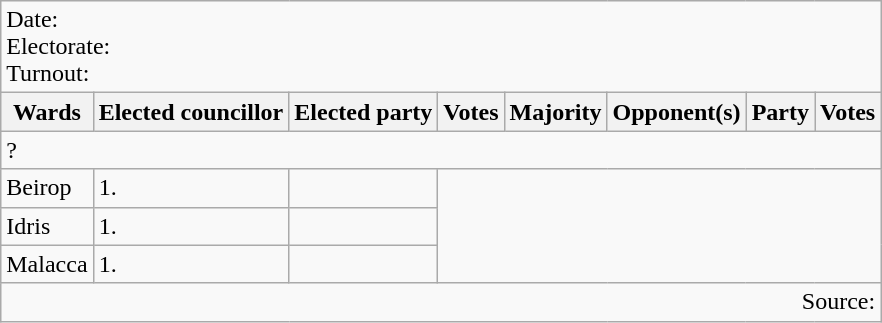<table class=wikitable>
<tr>
<td colspan=8>Date: <br>Electorate: <br>Turnout:</td>
</tr>
<tr>
<th>Wards</th>
<th>Elected councillor</th>
<th>Elected party</th>
<th>Votes</th>
<th>Majority</th>
<th>Opponent(s)</th>
<th>Party</th>
<th>Votes</th>
</tr>
<tr>
<td colspan=8>? </td>
</tr>
<tr>
<td>Beirop</td>
<td>1.</td>
<td></td>
</tr>
<tr>
<td>Idris</td>
<td>1.</td>
<td></td>
</tr>
<tr>
<td>Malacca</td>
<td>1.</td>
<td></td>
</tr>
<tr>
<td colspan=8 align=right>Source: </td>
</tr>
</table>
